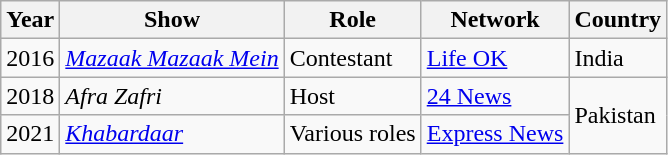<table class="wikitable">
<tr>
<th>Year</th>
<th>Show</th>
<th>Role</th>
<th>Network</th>
<th>Country</th>
</tr>
<tr>
<td>2016</td>
<td><em><a href='#'>Mazaak Mazaak Mein</a></em></td>
<td>Contestant</td>
<td><a href='#'>Life OK</a></td>
<td>India</td>
</tr>
<tr>
<td>2018</td>
<td><em>Afra Zafri</em></td>
<td>Host</td>
<td><a href='#'>24 News</a></td>
<td rowspan="2">Pakistan</td>
</tr>
<tr>
<td>2021</td>
<td><em><a href='#'>Khabardaar</a></em></td>
<td>Various roles</td>
<td><a href='#'>Express News</a></td>
</tr>
</table>
